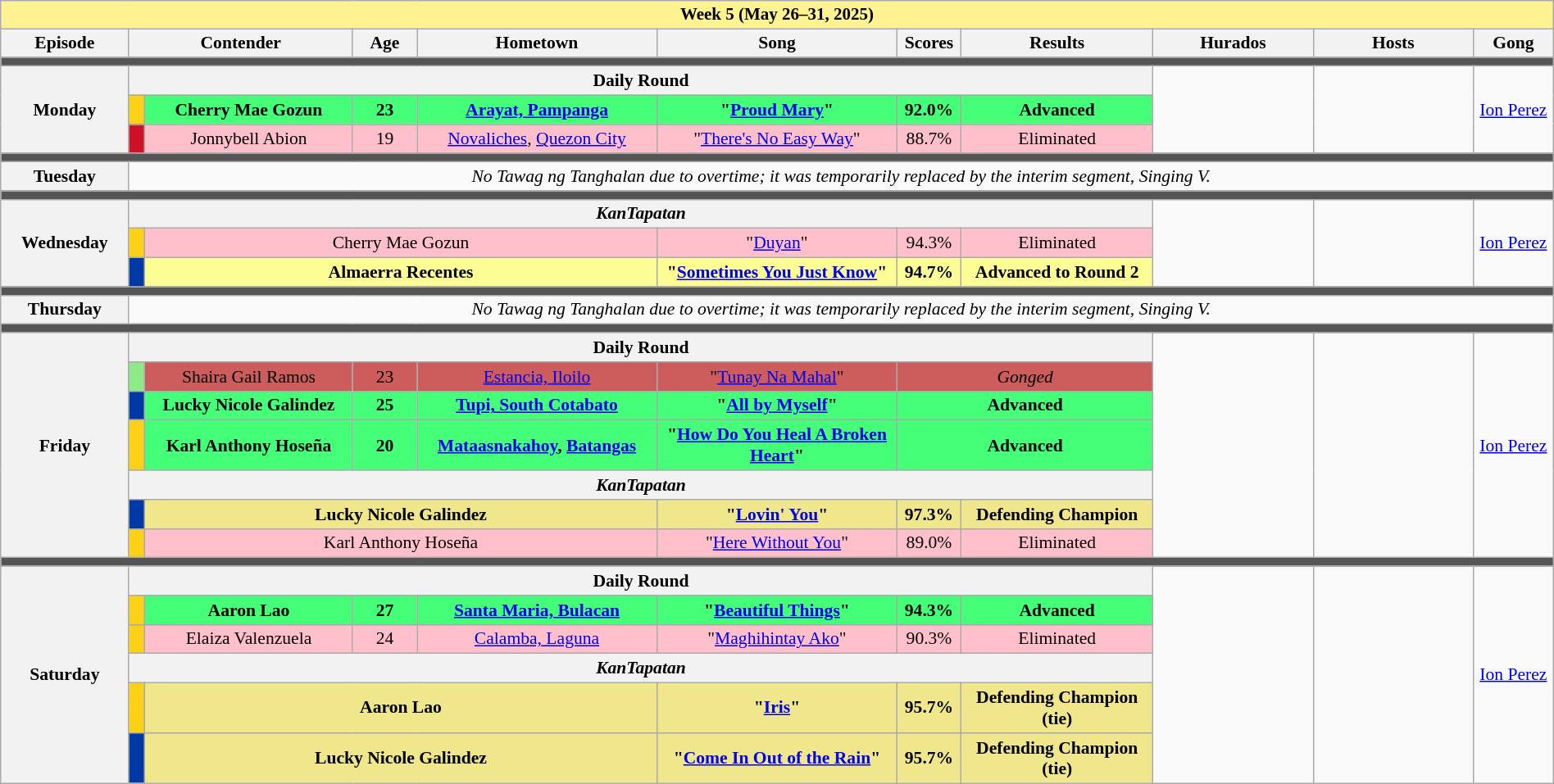<table class="wikitable mw-collapsible mw-collapsed" style="width:100%; text-align:center; font-size:90%;">
<tr>
<th colspan="11" style="background-color:#fff291;font-size:14px">Week 5 (May 26–31, 2025)</th>
</tr>
<tr>
<th width="8%">Episode</th>
<th colspan="2" width="14%">Contender</th>
<th width="04%">Age</th>
<th width="15%">Hometown</th>
<th width="15%">Song</th>
<th width="04%">Scores</th>
<th width="12%">Results</th>
<th width="10%">Hurados</th>
<th width="10%">Hosts</th>
<th width="05%">Gong</th>
</tr>
<tr>
<td colspan="11" style="background:#555;"></td>
</tr>
<tr>
<th rowspan="3">Monday<br></th>
<th colspan="7">Daily Round</th>
<td rowspan="3"></td>
<td rowspan="3"></td>
<td rowspan="3"><a href='#'>Ion Perez</a></td>
</tr>
<tr style="background:#44ff77;">
<th width="01%" style="background:#FCD116;"></th>
<td><strong>Cherry Mae Gozun</strong></td>
<td><strong>23</strong></td>
<td><strong><a href='#'>Arayat, Pampanga</a></strong></td>
<td><strong>"<a href='#'>Proud Mary</a>"</strong></td>
<td><strong>92.0%</strong></td>
<td><strong>Advanced</strong></td>
</tr>
<tr style="background:pink;">
<th style="background:#CE1126;"></th>
<td>Jonnybell Abion</td>
<td>19</td>
<td><a href='#'>Novaliches</a>, <a href='#'>Quezon City</a></td>
<td>"<a href='#'>There's No Easy Way</a>"</td>
<td>88.7%</td>
<td>Eliminated</td>
</tr>
<tr>
<td colspan="11" style="background:#555;"></td>
</tr>
<tr>
<th>Tuesday<br></th>
<td colspan="11"><em>No Tawag ng Tanghalan due to overtime; it was temporarily replaced by the interim segment, Singing V.</em></td>
</tr>
<tr>
<td colspan="11" style="background:#555;"></td>
</tr>
<tr>
<th rowspan="3">Wednesday<br></th>
<th colspan="7"><em>KanTapatan</em></th>
<td rowspan="3"></td>
<td rowspan="3"></td>
<td rowspan="3"><a href='#'>Ion Perez</a></td>
</tr>
<tr style="background:pink;">
<th style="background:#FCD116;"></th>
<td colspan="3">Cherry Mae Gozun</td>
<td>"<a href='#'>Duyan</a>"</td>
<td>94.3%</td>
<td>Eliminated</td>
</tr>
<tr style="background:#FDFD96;">
<th style="background:#0038A8;"></th>
<td colspan="3"><strong>Almaerra Recentes</strong></td>
<td><strong>"<a href='#'>Sometimes You Just Know</a>"</strong></td>
<td><strong>94.7%</strong></td>
<td><strong>Advanced to Round 2</strong></td>
</tr>
<tr>
<td colspan="11" style="background:#555;"></td>
</tr>
<tr>
<th>Thursday<br></th>
<td colspan="11"><em>No Tawag ng Tanghalan due to overtime; it was temporarily replaced by the interim segment, Singing V.</em></td>
</tr>
<tr>
<td colspan="11" style="background:#555;"></td>
</tr>
<tr>
<th rowspan="7">Friday<br></th>
<th colspan="7">Daily Round</th>
<td rowspan="7"></td>
<td rowspan="7"></td>
<td rowspan="7"><a href='#'>Ion Perez</a></td>
</tr>
<tr style="background:#CD5C5C;">
<th style="background:#8deb87;"></th>
<td>Shaira Gail Ramos</td>
<td>23</td>
<td><a href='#'>Estancia, Iloilo</a></td>
<td>"<a href='#'>Tunay Na Mahal</a>"</td>
<td colspan="2"><em>Gonged</em></td>
</tr>
<tr style="background:#44ff77;">
<th style="background:#0038A8;"></th>
<td><strong>Lucky Nicole Galindez</strong></td>
<td><strong>25</strong></td>
<td><strong><a href='#'>Tupi, South Cotabato</a></strong></td>
<td><strong>"<a href='#'>All by Myself</a>"</strong></td>
<td colspan="2"><strong>Advanced</strong></td>
</tr>
<tr style="background:#44ff77;">
<th style="background:#FCD116;"></th>
<td><strong>Karl Anthony Hoseña</strong></td>
<td><strong>20</strong></td>
<td><strong><a href='#'>Mataasnakahoy</a>, <a href='#'>Batangas</a></strong></td>
<td><strong>"<a href='#'>How Do You Heal A Broken Heart</a>"</strong></td>
<td colspan="2"><strong>Advanced</strong></td>
</tr>
<tr>
<th colspan="7"><em>KanTapatan</em></th>
</tr>
<tr style="background:khaki;">
<th style="background:#0038A8;"></th>
<td colspan="3"><strong>Lucky Nicole Galindez</strong></td>
<td><strong>"<a href='#'>Lovin' You</a>"</strong></td>
<td><strong>97.3%</strong></td>
<td><strong>Defending Champion</strong></td>
</tr>
<tr style="background:pink;">
<th style="background:#FCD116;"></th>
<td colspan="3">Karl Anthony Hoseña</td>
<td>"<a href='#'>Here Without You</a>"</td>
<td>89.0%</td>
<td>Eliminated</td>
</tr>
<tr>
<td colspan="11" style="background:#555;"></td>
</tr>
<tr>
<th rowspan="6">Saturday<br></th>
<th colspan="7">Daily Round</th>
<td rowspan="6"></td>
<td rowspan="6"></td>
<td rowspan="6"><a href='#'>Ion Perez</a></td>
</tr>
<tr style="background:#44ff77;">
<th style="background:#FCD116;"></th>
<td><strong>Aaron Lao</strong></td>
<td><strong>27</strong></td>
<td><strong><a href='#'>Santa Maria, Bulacan</a></strong></td>
<td><strong>"<a href='#'>Beautiful Things</a>"</strong></td>
<td><strong>94.3%</strong></td>
<td><strong>Advanced</strong></td>
</tr>
<tr style="background:pink;">
<th style="background:#FCD116;"></th>
<td>Elaiza Valenzuela</td>
<td>24</td>
<td><a href='#'>Calamba, Laguna</a></td>
<td>"<a href='#'>Maghihintay Ako</a>"</td>
<td>90.3%</td>
<td>Eliminated</td>
</tr>
<tr>
<th colspan="7"><em>KanTapatan</em></th>
</tr>
<tr style="background:khaki;">
<th style="background:#FCD116;"></th>
<td colspan="3"><strong>Aaron Lao</strong></td>
<td><strong>"<a href='#'>Iris</a>"</strong></td>
<td><strong>95.7%</strong></td>
<td><strong>Defending Champion (tie)</strong></td>
</tr>
<tr style="background:khaki;">
<th style="background:#0038A8;"></th>
<td colspan="3"><strong>Lucky Nicole Galindez</strong></td>
<td><strong>"<a href='#'>Come In Out of the Rain</a>"</strong></td>
<td><strong>95.7%</strong></td>
<td><strong>Defending Champion (tie)</strong></td>
</tr>
</table>
